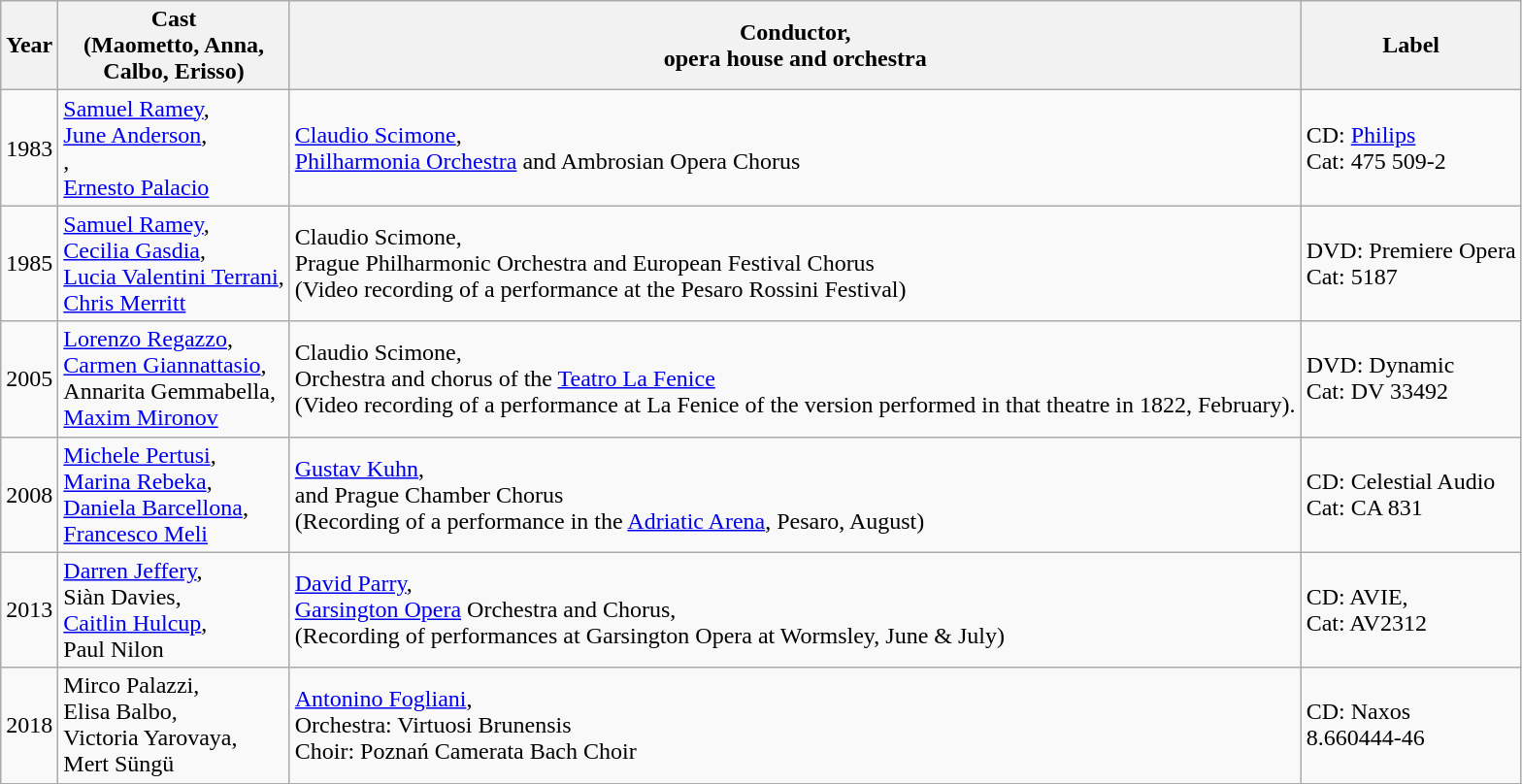<table class="wikitable">
<tr>
<th>Year</th>
<th>Cast<br>(Maometto, Anna,<br>Calbo, Erisso)</th>
<th>Conductor,<br>opera house and orchestra</th>
<th>Label</th>
</tr>
<tr>
<td>1983</td>
<td><a href='#'>Samuel Ramey</a>,<br><a href='#'>June Anderson</a>,<br>,<br><a href='#'>Ernesto Palacio</a></td>
<td><a href='#'>Claudio Scimone</a>,<br><a href='#'>Philharmonia Orchestra</a> and Ambrosian Opera Chorus</td>
<td>CD: <a href='#'>Philips</a><br>Cat: 475 509-2</td>
</tr>
<tr>
<td>1985</td>
<td><a href='#'>Samuel Ramey</a>,<br><a href='#'>Cecilia Gasdia</a>,<br><a href='#'>Lucia Valentini Terrani</a>,<br><a href='#'>Chris Merritt</a></td>
<td>Claudio Scimone,<br>Prague Philharmonic Orchestra and European Festival Chorus<br>(Video recording of a performance at the Pesaro Rossini Festival)</td>
<td>DVD: Premiere Opera<br>Cat: 5187</td>
</tr>
<tr>
<td>2005</td>
<td><a href='#'>Lorenzo Regazzo</a>,<br><a href='#'>Carmen Giannattasio</a>,<br>Annarita Gemmabella,<br><a href='#'>Maxim Mironov</a></td>
<td>Claudio Scimone,<br>Orchestra and chorus of the <a href='#'>Teatro La Fenice</a><br>(Video recording of a performance at La Fenice of the version performed in that theatre in 1822, February).</td>
<td>DVD: Dynamic<br>Cat: DV 33492</td>
</tr>
<tr>
<td>2008</td>
<td><a href='#'>Michele Pertusi</a>,<br><a href='#'>Marina Rebeka</a>,<br><a href='#'>Daniela Barcellona</a>,<br><a href='#'>Francesco Meli</a></td>
<td><a href='#'>Gustav Kuhn</a>,<br> and Prague Chamber Chorus<br>(Recording of a performance in the <a href='#'>Adriatic Arena</a>, Pesaro, August)</td>
<td>CD: Celestial Audio<br>Cat: CA 831</td>
</tr>
<tr>
<td>2013</td>
<td><a href='#'>Darren Jeffery</a>,<br>Siàn Davies,<br><a href='#'>Caitlin Hulcup</a>,<br>Paul Nilon</td>
<td><a href='#'>David Parry</a>,<br><a href='#'>Garsington Opera</a> Orchestra and Chorus,<br>(Recording of performances at Garsington Opera at Wormsley, June & July)</td>
<td>CD: AVIE,<br>Cat: AV2312</td>
</tr>
<tr>
<td>2018</td>
<td>Mirco Palazzi,<br>Elisa Balbo,<br>Victoria Yarovaya,<br>Mert Süngü</td>
<td><a href='#'>Antonino Fogliani</a>,<br>Orchestra: Virtuosi Brunensis<br>Choir: Poznań Camerata Bach Choir</td>
<td>CD: Naxos<br>8.660444-46</td>
</tr>
<tr>
</tr>
</table>
